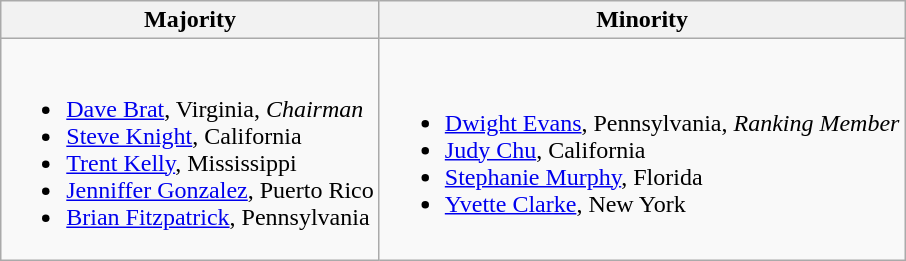<table class=wikitable>
<tr>
<th>Majority</th>
<th>Minority</th>
</tr>
<tr>
<td><br><ul><li><a href='#'>Dave Brat</a>, Virginia, <em>Chairman</em></li><li><a href='#'>Steve Knight</a>, California</li><li><a href='#'>Trent Kelly</a>, Mississippi</li><li><a href='#'>Jenniffer Gonzalez</a>, Puerto Rico</li><li><a href='#'>Brian Fitzpatrick</a>, Pennsylvania</li></ul></td>
<td><br><ul><li><a href='#'>Dwight Evans</a>, Pennsylvania, <em>Ranking Member</em></li><li><a href='#'>Judy Chu</a>, California</li><li><a href='#'>Stephanie Murphy</a>, Florida</li><li><a href='#'>Yvette Clarke</a>, New York</li></ul></td>
</tr>
</table>
